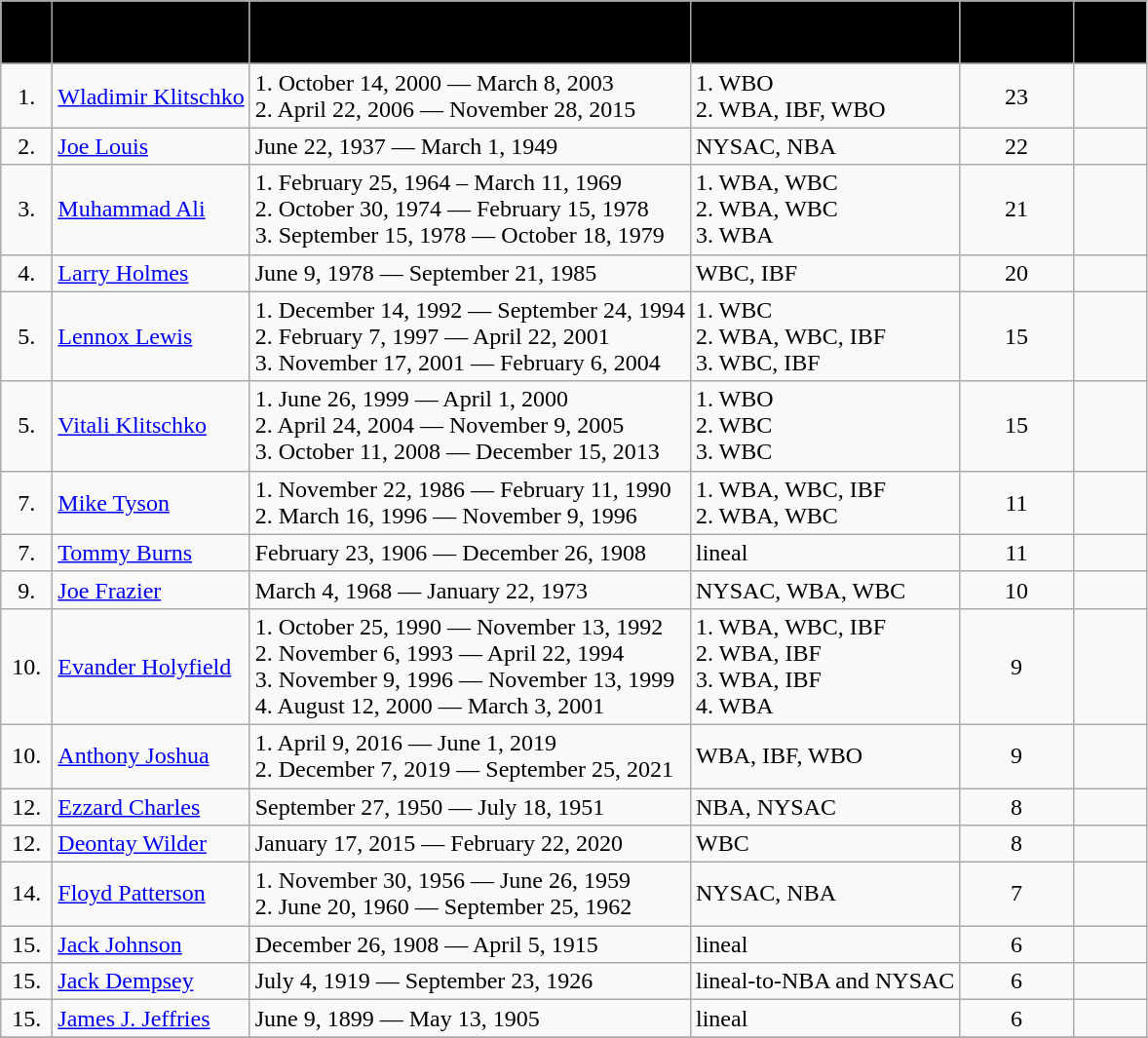<table class="wikitable sortable">
<tr>
<th style="background: #D1EEEE; background: black;« width=»10%"><span>Pos.</span></th>
<th style="background: #D1EEEE; background: black;« width=»10%"><span>Name</span></th>
<th style="background: #D1EEEE; background: black;« width=»10%"><span>Reign began-ended</span></th>
<th style="background: #D1EEEE; background: black;« width=»10%"><span>Recognition</span></th>
<th style="background: #D1EEEE; background: black;« width=»10%"><span>Beaten <br> opponents</span></th>
<th style="background: #D1EEEE; background: black;« width=»10%"><span>Fights</span></th>
</tr>
<tr>
</tr>
<tr bgcolor=>
<td align="center">1.</td>
<td><a href='#'>Wladimir Klitschko</a></td>
<td>1. October 14, 2000 — March 8, 2003<br>2. April 22, 2006 — November 28, 2015</td>
<td>1. WBO<br>2. WBA, IBF, WBO</td>
<td align="center">23</td>
<td></td>
</tr>
<tr>
<td align="center">2.</td>
<td><a href='#'>Joe Louis</a></td>
<td>June 22, 1937 — March 1, 1949</td>
<td>NYSAC, NBA</td>
<td align="center">22</td>
<td></td>
</tr>
<tr>
<td align="center">3.</td>
<td><a href='#'>Muhammad Ali</a></td>
<td>1. February 25, 1964 – March 11, 1969<br>2. October 30, 1974 — February 15, 1978<br>3. September 15, 1978 — October 18, 1979</td>
<td>1. WBA, WBC<br>2. WBA, WBC<br>3. WBA</td>
<td align="center">21</td>
<td></td>
</tr>
<tr>
<td align="center">4.</td>
<td><a href='#'>Larry Holmes</a></td>
<td>June 9, 1978 — September 21, 1985</td>
<td>WBC, IBF</td>
<td align="center">20</td>
<td></td>
</tr>
<tr>
<td align="center">5.</td>
<td><a href='#'>Lennox Lewis</a></td>
<td>1. December 14, 1992 — September 24, 1994<br>2. February 7, 1997 — April 22, 2001<br>3. November 17, 2001 — February 6, 2004</td>
<td>1. WBC<br>2. WBA, WBC, IBF<br>3. WBC, IBF</td>
<td align="center">15</td>
<td></td>
</tr>
<tr>
<td align="center">5.</td>
<td><a href='#'>Vitali Klitschko</a></td>
<td>1. June 26, 1999 — April 1, 2000<br>2. April 24, 2004 — November 9, 2005<br>3. October 11, 2008 — December 15, 2013</td>
<td>1. WBO<br>2. WBC<br>3. WBC</td>
<td align="center">15</td>
<td></td>
</tr>
<tr>
<td align="center">7.</td>
<td><a href='#'>Mike Tyson</a></td>
<td>1. November 22, 1986 — February 11, 1990<br>2. March 16, 1996 — November 9, 1996</td>
<td>1. WBA, WBC, IBF<br>2. WBA, WBC</td>
<td align="center">11</td>
<td></td>
</tr>
<tr>
<td align="center">7.</td>
<td><a href='#'>Tommy Burns</a></td>
<td>February 23, 1906 — December 26, 1908</td>
<td>lineal</td>
<td align="center">11</td>
<td></td>
</tr>
<tr>
<td align="center">9.</td>
<td><a href='#'>Joe Frazier</a></td>
<td>March 4, 1968 — January 22, 1973</td>
<td>NYSAC, WBA, WBC</td>
<td align="center">10</td>
<td></td>
</tr>
<tr>
<td align="center">10.</td>
<td><a href='#'>Evander Holyfield</a></td>
<td>1. October 25, 1990 — November 13, 1992<br>2. November 6, 1993 — April 22, 1994<br>3. November 9, 1996 — November 13, 1999<br>4. August 12, 2000 — March 3, 2001</td>
<td>1. WBA, WBC, IBF<br>2. WBA, IBF<br>3. WBA, IBF<br>4. WBA</td>
<td align="center">9</td>
<td></td>
</tr>
<tr>
<td align="center">10.</td>
<td><a href='#'>Anthony Joshua</a></td>
<td>1. April 9, 2016 — June 1, 2019<br>2. December 7, 2019 — September 25, 2021</td>
<td>WBA, IBF, WBO</td>
<td align="center">9</td>
<td></td>
</tr>
<tr>
<td align="center">12.</td>
<td><a href='#'>Ezzard Charles</a></td>
<td>September 27, 1950 — July 18, 1951</td>
<td>NBA, NYSAC</td>
<td align="center">8</td>
<td></td>
</tr>
<tr>
<td align="center">12.</td>
<td><a href='#'>Deontay Wilder</a></td>
<td>January 17, 2015 — February 22, 2020</td>
<td>WBC</td>
<td align="center">8</td>
<td></td>
</tr>
<tr>
<td align="center">14.</td>
<td><a href='#'>Floyd Patterson</a></td>
<td>1. November 30, 1956 — June 26, 1959<br>2. June 20, 1960 — September 25, 1962</td>
<td>NYSAC, NBA</td>
<td align="center">7</td>
<td></td>
</tr>
<tr>
<td align="center">15.</td>
<td><a href='#'>Jack Johnson</a></td>
<td>December 26, 1908 — April 5, 1915</td>
<td>lineal</td>
<td align="center">6</td>
<td></td>
</tr>
<tr>
<td align="center">15.</td>
<td><a href='#'>Jack Dempsey</a></td>
<td>July 4, 1919 — September 23, 1926</td>
<td>lineal-to-NBA and NYSAC</td>
<td align="center">6</td>
<td></td>
</tr>
<tr>
<td align="center">15.</td>
<td><a href='#'>James J. Jeffries</a></td>
<td>June 9, 1899 — May 13, 1905</td>
<td>lineal</td>
<td align="center">6</td>
<td></td>
</tr>
<tr>
</tr>
</table>
